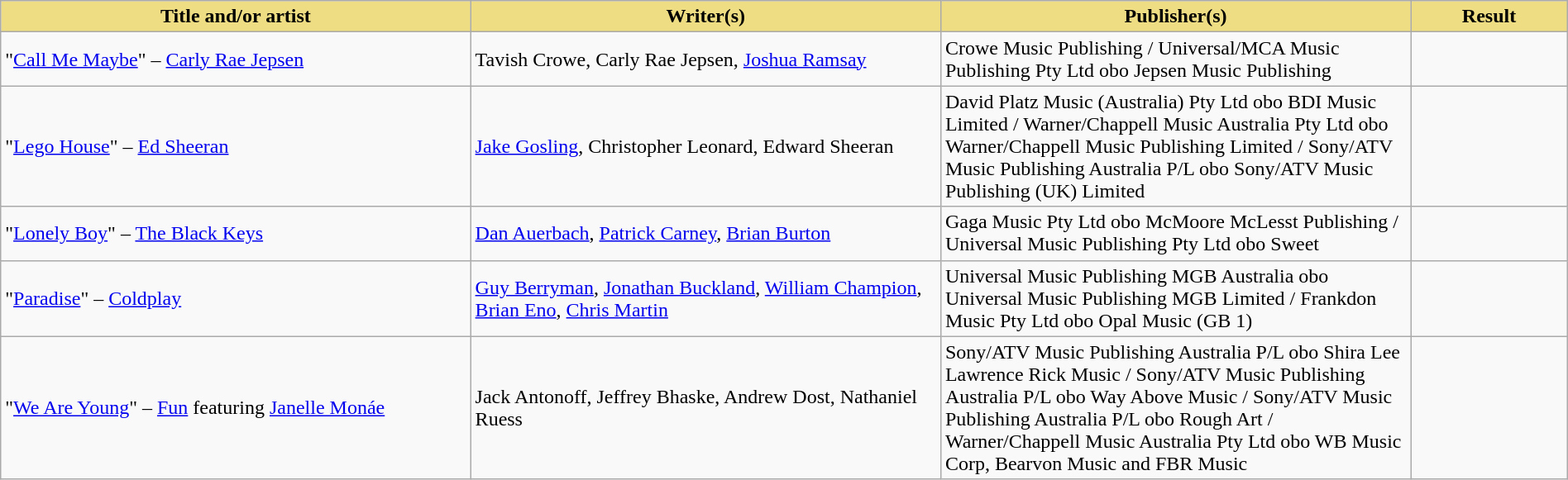<table class="wikitable" width=100%>
<tr>
<th style="width:30%;background:#EEDD82;">Title and/or artist</th>
<th style="width:30%;background:#EEDD82;">Writer(s)</th>
<th style="width:30%;background:#EEDD82;">Publisher(s)</th>
<th style="width:10%;background:#EEDD82;">Result</th>
</tr>
<tr>
<td>"<a href='#'>Call Me Maybe</a>" – <a href='#'>Carly Rae Jepsen</a></td>
<td>Tavish Crowe, Carly Rae Jepsen, <a href='#'>Joshua Ramsay</a></td>
<td>Crowe Music Publishing / Universal/MCA Music Publishing Pty Ltd obo Jepsen Music Publishing</td>
<td></td>
</tr>
<tr>
<td>"<a href='#'>Lego House</a>" – <a href='#'>Ed Sheeran</a></td>
<td><a href='#'>Jake Gosling</a>, Christopher Leonard, Edward Sheeran</td>
<td>David Platz Music (Australia) Pty Ltd obo BDI Music Limited / Warner/Chappell Music Australia Pty Ltd obo Warner/Chappell Music Publishing Limited / Sony/ATV Music Publishing Australia P/L obo Sony/ATV Music Publishing (UK) Limited</td>
<td></td>
</tr>
<tr>
<td>"<a href='#'>Lonely Boy</a>" – <a href='#'>The Black Keys</a></td>
<td><a href='#'>Dan Auerbach</a>, <a href='#'>Patrick Carney</a>, <a href='#'>Brian Burton</a></td>
<td>Gaga Music Pty Ltd obo McMoore McLesst Publishing / Universal Music Publishing Pty Ltd obo Sweet</td>
<td></td>
</tr>
<tr>
<td>"<a href='#'>Paradise</a>" – <a href='#'>Coldplay</a></td>
<td><a href='#'>Guy Berryman</a>, <a href='#'>Jonathan Buckland</a>, <a href='#'>William Champion</a>, <a href='#'>Brian Eno</a>, <a href='#'>Chris Martin</a></td>
<td>Universal Music Publishing MGB Australia obo Universal Music Publishing MGB Limited / Frankdon Music Pty Ltd obo Opal Music (GB 1)</td>
<td></td>
</tr>
<tr>
<td>"<a href='#'>We Are Young</a>" – <a href='#'>Fun</a> featuring <a href='#'>Janelle Monáe</a></td>
<td>Jack Antonoff, Jeffrey Bhaske, Andrew Dost, Nathaniel Ruess</td>
<td>Sony/ATV Music Publishing Australia P/L obo Shira Lee Lawrence Rick Music / Sony/ATV Music Publishing Australia P/L obo Way Above Music / Sony/ATV Music Publishing Australia P/L obo Rough Art / Warner/Chappell Music Australia Pty Ltd obo WB Music Corp, Bearvon Music and FBR Music</td>
<td></td>
</tr>
</table>
